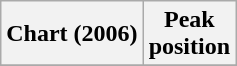<table class="wikitable plainrowheaders sortable" style="text-align:center">
<tr>
<th scope="col">Chart (2006)</th>
<th scope="col">Peak<br>position</th>
</tr>
<tr>
</tr>
</table>
